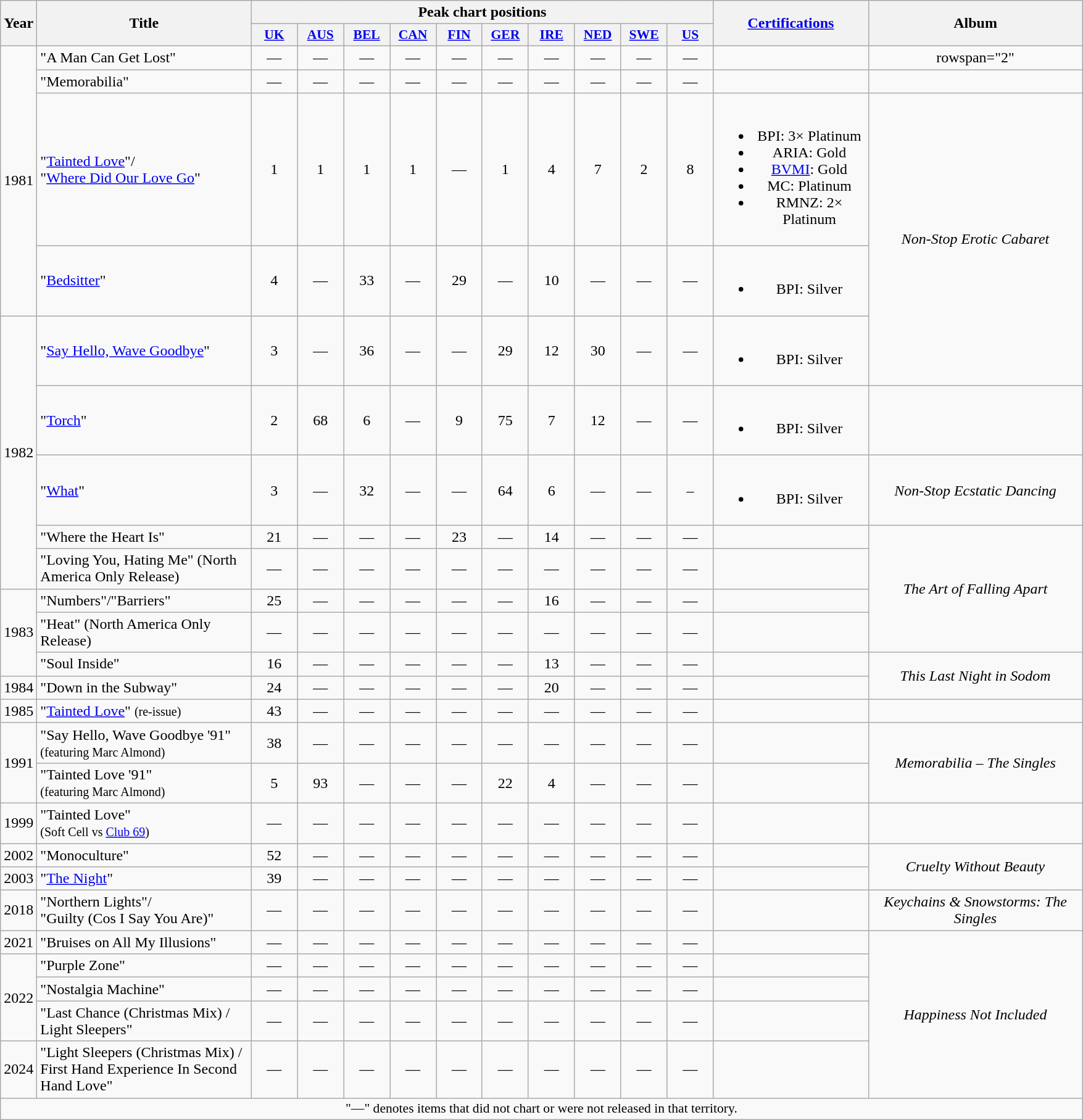<table class="wikitable" style="text-align:center;">
<tr>
<th rowspan="2" style="width:2em;">Year</th>
<th rowspan="2" style="width:14em;">Title</th>
<th colspan="10">Peak chart positions</th>
<th scope="col" rowspan="2" style="width:10em;"><a href='#'>Certifications</a></th>
<th rowspan="2" style="width:14em;">Album</th>
</tr>
<tr>
<th style="width:3em;font-size:90%;"><a href='#'>UK</a><br></th>
<th style="width:3em;font-size:90%;"><a href='#'>AUS</a><br></th>
<th style="width:3em;font-size:90%;"><a href='#'>BEL</a><br></th>
<th style="width:3em;font-size:90%;"><a href='#'>CAN</a><br></th>
<th style="width:3em;font-size:90%;"><a href='#'>FIN</a><br></th>
<th style="width:3em;font-size:90%;"><a href='#'>GER</a><br></th>
<th style="width:3em;font-size:90%;"><a href='#'>IRE</a><br></th>
<th style="width:3em;font-size:90%;"><a href='#'>NED</a><br></th>
<th style="width:3em;font-size:90%;"><a href='#'>SWE</a><br></th>
<th style="width:3em;font-size:90%;"><a href='#'>US</a><br></th>
</tr>
<tr>
<td rowspan="4">1981</td>
<td style="text-align:left;">"A Man Can Get Lost"</td>
<td>—</td>
<td>—</td>
<td>—</td>
<td>—</td>
<td>—</td>
<td>—</td>
<td>—</td>
<td>—</td>
<td>—</td>
<td>—</td>
<td></td>
<td>rowspan="2" </td>
</tr>
<tr>
<td style="text-align:left;">"Memorabilia"</td>
<td>—</td>
<td>—</td>
<td>—</td>
<td>—</td>
<td>—</td>
<td>—</td>
<td>—</td>
<td>—</td>
<td>—</td>
<td>—</td>
<td></td>
</tr>
<tr>
<td style="text-align:left;">"<a href='#'>Tainted Love</a>"/<br>"<a href='#'>Where Did Our Love Go</a>"</td>
<td>1</td>
<td>1</td>
<td>1</td>
<td>1</td>
<td>—</td>
<td>1</td>
<td>4</td>
<td>7</td>
<td>2</td>
<td>8</td>
<td><br><ul><li>BPI: 3× Platinum</li><li>ARIA: Gold</li><li><a href='#'>BVMI</a>: Gold</li><li>MC: Platinum</li><li>RMNZ: 2× Platinum</li></ul></td>
<td rowspan="3"><em>Non-Stop Erotic Cabaret</em></td>
</tr>
<tr>
<td style="text-align:left;">"<a href='#'>Bedsitter</a>"</td>
<td>4</td>
<td>—</td>
<td>33</td>
<td>—</td>
<td>29</td>
<td>—</td>
<td>10</td>
<td>—</td>
<td>—</td>
<td>—</td>
<td><br><ul><li>BPI: Silver</li></ul></td>
</tr>
<tr>
<td rowspan="5">1982</td>
<td style="text-align:left;">"<a href='#'>Say Hello, Wave Goodbye</a>"</td>
<td>3</td>
<td>—</td>
<td>36</td>
<td>—</td>
<td>—</td>
<td>29</td>
<td>12</td>
<td>30</td>
<td>—</td>
<td>—</td>
<td><br><ul><li>BPI: Silver</li></ul></td>
</tr>
<tr>
<td style="text-align:left;">"<a href='#'>Torch</a>"</td>
<td>2</td>
<td>68</td>
<td>6</td>
<td>—</td>
<td>9</td>
<td>75</td>
<td>7</td>
<td>12</td>
<td>—</td>
<td>—</td>
<td><br><ul><li>BPI: Silver</li></ul></td>
<td></td>
</tr>
<tr>
<td style="text-align:left;">"<a href='#'>What</a>"</td>
<td>3</td>
<td>—</td>
<td>32</td>
<td>—</td>
<td>—</td>
<td>64</td>
<td>6</td>
<td>—</td>
<td>—</td>
<td>–</td>
<td><br><ul><li>BPI: Silver</li></ul></td>
<td><em>Non-Stop Ecstatic Dancing</em></td>
</tr>
<tr>
<td style="text-align:left;">"Where the Heart Is"</td>
<td>21</td>
<td>—</td>
<td>—</td>
<td>—</td>
<td>23</td>
<td>—</td>
<td>14</td>
<td>—</td>
<td>—</td>
<td>—</td>
<td></td>
<td rowspan="4"><em>The Art of Falling Apart</em></td>
</tr>
<tr>
<td style="text-align:left;">"Loving You, Hating Me" (North America Only Release)</td>
<td>—</td>
<td>—</td>
<td>—</td>
<td>—</td>
<td>—</td>
<td>—</td>
<td>—</td>
<td>—</td>
<td>—</td>
<td>—</td>
<td></td>
</tr>
<tr>
<td rowspan="3">1983</td>
<td style="text-align:left;">"Numbers"/"Barriers"</td>
<td>25</td>
<td>—</td>
<td>—</td>
<td>—</td>
<td>—</td>
<td>—</td>
<td>16</td>
<td>—</td>
<td>—</td>
<td>—</td>
<td></td>
</tr>
<tr>
<td style="text-align:left;">"Heat" (North America Only Release)</td>
<td>—</td>
<td>—</td>
<td>—</td>
<td>—</td>
<td>—</td>
<td>—</td>
<td>—</td>
<td>—</td>
<td>—</td>
<td>—</td>
<td></td>
</tr>
<tr>
<td style="text-align:left;">"Soul Inside"</td>
<td>16</td>
<td>—</td>
<td>—</td>
<td>—</td>
<td>—</td>
<td>—</td>
<td>13</td>
<td>—</td>
<td>—</td>
<td>—</td>
<td></td>
<td rowspan="2"><em>This Last Night in Sodom</em></td>
</tr>
<tr>
<td>1984</td>
<td style="text-align:left;">"Down in the Subway"</td>
<td>24</td>
<td>—</td>
<td>—</td>
<td>—</td>
<td>—</td>
<td>—</td>
<td>20</td>
<td>—</td>
<td>—</td>
<td>—</td>
<td></td>
</tr>
<tr>
<td>1985</td>
<td style="text-align:left;">"<a href='#'>Tainted Love</a>" <small>(re-issue)</small></td>
<td>43</td>
<td>—</td>
<td>—</td>
<td>—</td>
<td>—</td>
<td>—</td>
<td>—</td>
<td>—</td>
<td>—</td>
<td>—</td>
<td></td>
<td></td>
</tr>
<tr>
<td rowspan="2">1991</td>
<td style="text-align:left;">"Say Hello, Wave Goodbye '91"<br><small>(featuring Marc Almond)</small></td>
<td>38</td>
<td>—</td>
<td>—</td>
<td>—</td>
<td>—</td>
<td>—</td>
<td>—</td>
<td>—</td>
<td>—</td>
<td>—</td>
<td></td>
<td rowspan="2"><em>Memorabilia – The Singles</em></td>
</tr>
<tr>
<td style="text-align:left;">"Tainted Love '91"<br><small>(featuring Marc Almond)</small></td>
<td>5</td>
<td>93</td>
<td>—</td>
<td>—</td>
<td>—</td>
<td>22</td>
<td>4</td>
<td>—</td>
<td>—</td>
<td>—</td>
<td></td>
</tr>
<tr>
<td>1999</td>
<td style="text-align:left;">"Tainted Love"<br><small>(Soft Cell vs <a href='#'>Club 69</a>)</small></td>
<td>—</td>
<td>—</td>
<td>—</td>
<td>—</td>
<td>—</td>
<td>—</td>
<td>—</td>
<td>—</td>
<td>—</td>
<td>—</td>
<td></td>
<td></td>
</tr>
<tr>
<td>2002</td>
<td style="text-align:left;">"Monoculture"</td>
<td>52</td>
<td>—</td>
<td>—</td>
<td>—</td>
<td>—</td>
<td>—</td>
<td>—</td>
<td>—</td>
<td>—</td>
<td>—</td>
<td></td>
<td rowspan="2"><em>Cruelty Without Beauty</em></td>
</tr>
<tr>
<td>2003</td>
<td style="text-align:left;">"<a href='#'>The Night</a>"</td>
<td>39</td>
<td>—</td>
<td>—</td>
<td>—</td>
<td>—</td>
<td>—</td>
<td>—</td>
<td>—</td>
<td>—</td>
<td>—</td>
<td></td>
</tr>
<tr>
<td>2018</td>
<td style="text-align:left;">"Northern Lights"/<br>"Guilty (Cos I Say You Are)"</td>
<td>—</td>
<td>—</td>
<td>—</td>
<td>—</td>
<td>—</td>
<td>—</td>
<td>—</td>
<td>—</td>
<td>—</td>
<td>—</td>
<td></td>
<td><em>Keychains & Snowstorms: The Singles</em></td>
</tr>
<tr>
<td>2021</td>
<td style="text-align:left;">"Bruises on All My Illusions"</td>
<td>—</td>
<td>—</td>
<td>—</td>
<td>—</td>
<td>—</td>
<td>—</td>
<td>—</td>
<td>—</td>
<td>—</td>
<td>—</td>
<td></td>
<td rowspan="5"><em>Happiness Not Included</em></td>
</tr>
<tr>
<td rowspan="3">2022</td>
<td style="text-align:left;">"Purple Zone"<br></td>
<td>—</td>
<td>—</td>
<td>—</td>
<td>—</td>
<td>—</td>
<td>—</td>
<td>—</td>
<td>—</td>
<td>—</td>
<td>—</td>
<td></td>
</tr>
<tr>
<td style="text-align:left;">"Nostalgia Machine"</td>
<td>—</td>
<td>—</td>
<td>—</td>
<td>—</td>
<td>—</td>
<td>—</td>
<td>—</td>
<td>—</td>
<td>—</td>
<td>—</td>
<td></td>
</tr>
<tr>
<td style="text-align:left;">"Last Chance (Christmas Mix) / Light Sleepers"</td>
<td>—</td>
<td>—</td>
<td>—</td>
<td>—</td>
<td>—</td>
<td>—</td>
<td>—</td>
<td>—</td>
<td>—</td>
<td>—</td>
<td></td>
</tr>
<tr>
<td>2024</td>
<td style="text-align:left;">"Light Sleepers (Christmas Mix) / First Hand Experience In Second Hand Love"</td>
<td>—</td>
<td>—</td>
<td>—</td>
<td>—</td>
<td>—</td>
<td>—</td>
<td>—</td>
<td>—</td>
<td>—</td>
<td>—</td>
<td></td>
</tr>
<tr>
<td colspan="15" style="font-size:90%">"—" denotes items that did not chart or were not released in that territory.</td>
</tr>
</table>
